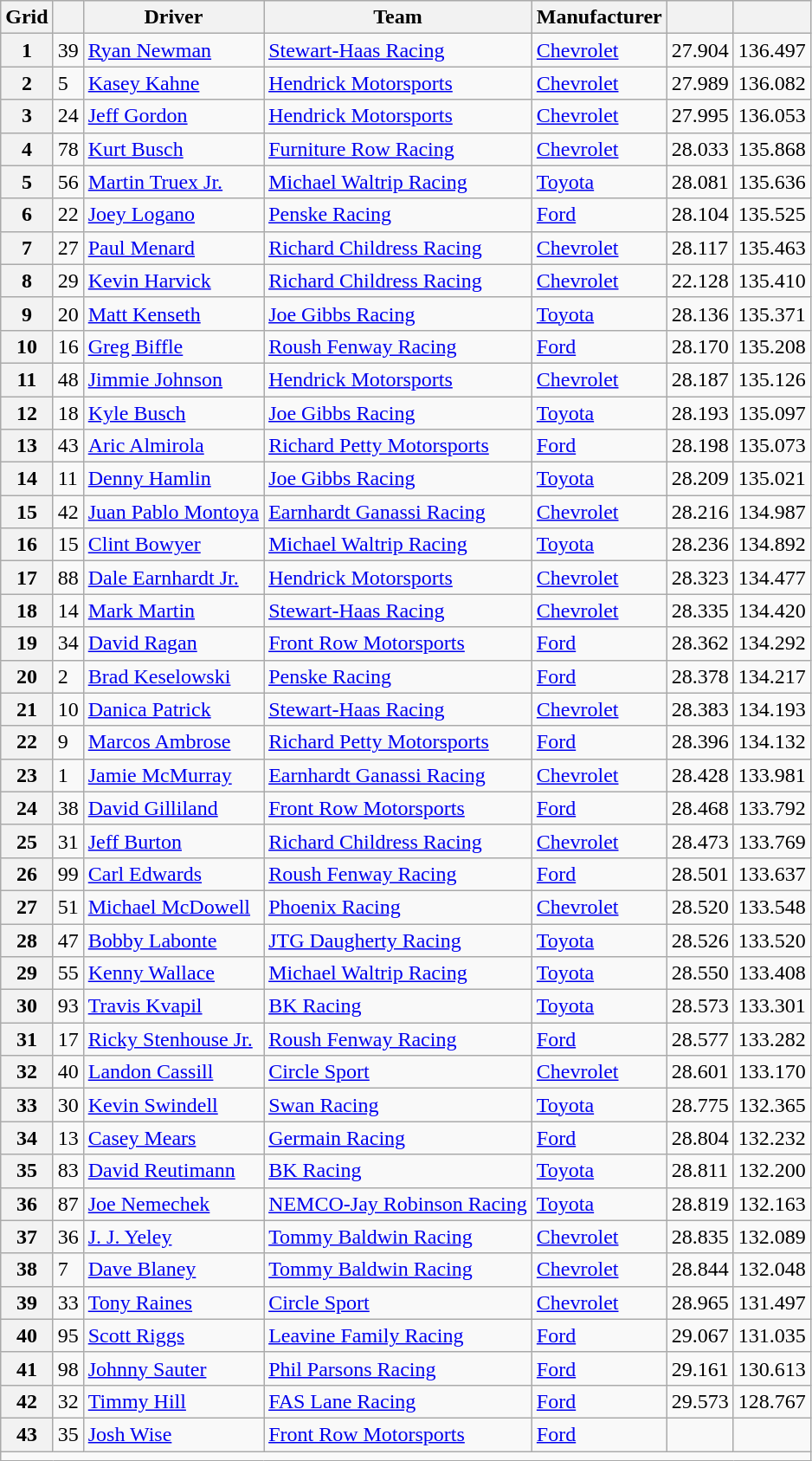<table class="wikitable">
<tr>
<th>Grid</th>
<th></th>
<th>Driver</th>
<th>Team</th>
<th>Manufacturer</th>
<th></th>
<th></th>
</tr>
<tr>
<th>1</th>
<td>39</td>
<td><a href='#'>Ryan Newman</a></td>
<td><a href='#'>Stewart-Haas Racing</a></td>
<td><a href='#'>Chevrolet</a></td>
<td>27.904</td>
<td>136.497</td>
</tr>
<tr>
<th>2</th>
<td>5</td>
<td><a href='#'>Kasey Kahne</a></td>
<td><a href='#'>Hendrick Motorsports</a></td>
<td><a href='#'>Chevrolet</a></td>
<td>27.989</td>
<td>136.082</td>
</tr>
<tr>
<th>3</th>
<td>24</td>
<td><a href='#'>Jeff Gordon</a></td>
<td><a href='#'>Hendrick Motorsports</a></td>
<td><a href='#'>Chevrolet</a></td>
<td>27.995</td>
<td>136.053</td>
</tr>
<tr>
<th>4</th>
<td>78</td>
<td><a href='#'>Kurt Busch</a></td>
<td><a href='#'>Furniture Row Racing</a></td>
<td><a href='#'>Chevrolet</a></td>
<td>28.033</td>
<td>135.868</td>
</tr>
<tr>
<th>5</th>
<td>56</td>
<td><a href='#'>Martin Truex Jr.</a></td>
<td><a href='#'>Michael Waltrip Racing</a></td>
<td><a href='#'>Toyota</a></td>
<td>28.081</td>
<td>135.636</td>
</tr>
<tr>
<th>6</th>
<td>22</td>
<td><a href='#'>Joey Logano</a></td>
<td><a href='#'>Penske Racing</a></td>
<td><a href='#'>Ford</a></td>
<td>28.104</td>
<td>135.525</td>
</tr>
<tr>
<th>7</th>
<td>27</td>
<td><a href='#'>Paul Menard</a></td>
<td><a href='#'>Richard Childress Racing</a></td>
<td><a href='#'>Chevrolet</a></td>
<td>28.117</td>
<td>135.463</td>
</tr>
<tr>
<th>8</th>
<td>29</td>
<td><a href='#'>Kevin Harvick</a></td>
<td><a href='#'>Richard Childress Racing</a></td>
<td><a href='#'>Chevrolet</a></td>
<td>22.128</td>
<td>135.410</td>
</tr>
<tr>
<th>9</th>
<td>20</td>
<td><a href='#'>Matt Kenseth</a></td>
<td><a href='#'>Joe Gibbs Racing</a></td>
<td><a href='#'>Toyota</a></td>
<td>28.136</td>
<td>135.371</td>
</tr>
<tr>
<th>10</th>
<td>16</td>
<td><a href='#'>Greg Biffle</a></td>
<td><a href='#'>Roush Fenway Racing</a></td>
<td><a href='#'>Ford</a></td>
<td>28.170</td>
<td>135.208</td>
</tr>
<tr>
<th>11</th>
<td>48</td>
<td><a href='#'>Jimmie Johnson</a></td>
<td><a href='#'>Hendrick Motorsports</a></td>
<td><a href='#'>Chevrolet</a></td>
<td>28.187</td>
<td>135.126</td>
</tr>
<tr>
<th>12</th>
<td>18</td>
<td><a href='#'>Kyle Busch</a></td>
<td><a href='#'>Joe Gibbs Racing</a></td>
<td><a href='#'>Toyota</a></td>
<td>28.193</td>
<td>135.097</td>
</tr>
<tr>
<th>13</th>
<td>43</td>
<td><a href='#'>Aric Almirola</a></td>
<td><a href='#'>Richard Petty Motorsports</a></td>
<td><a href='#'>Ford</a></td>
<td>28.198</td>
<td>135.073</td>
</tr>
<tr>
<th>14</th>
<td>11</td>
<td><a href='#'>Denny Hamlin</a></td>
<td><a href='#'>Joe Gibbs Racing</a></td>
<td><a href='#'>Toyota</a></td>
<td>28.209</td>
<td>135.021</td>
</tr>
<tr>
<th>15</th>
<td>42</td>
<td><a href='#'>Juan Pablo Montoya</a></td>
<td><a href='#'>Earnhardt Ganassi Racing</a></td>
<td><a href='#'>Chevrolet</a></td>
<td>28.216</td>
<td>134.987</td>
</tr>
<tr>
<th>16</th>
<td>15</td>
<td><a href='#'>Clint Bowyer</a></td>
<td><a href='#'>Michael Waltrip Racing</a></td>
<td><a href='#'>Toyota</a></td>
<td>28.236</td>
<td>134.892</td>
</tr>
<tr>
<th>17</th>
<td>88</td>
<td><a href='#'>Dale Earnhardt Jr.</a></td>
<td><a href='#'>Hendrick Motorsports</a></td>
<td><a href='#'>Chevrolet</a></td>
<td>28.323</td>
<td>134.477</td>
</tr>
<tr>
<th>18</th>
<td>14</td>
<td><a href='#'>Mark Martin</a></td>
<td><a href='#'>Stewart-Haas Racing</a></td>
<td><a href='#'>Chevrolet</a></td>
<td>28.335</td>
<td>134.420</td>
</tr>
<tr>
<th>19</th>
<td>34</td>
<td><a href='#'>David Ragan</a></td>
<td><a href='#'>Front Row Motorsports</a></td>
<td><a href='#'>Ford</a></td>
<td>28.362</td>
<td>134.292</td>
</tr>
<tr>
<th>20</th>
<td>2</td>
<td><a href='#'>Brad Keselowski</a></td>
<td><a href='#'>Penske Racing</a></td>
<td><a href='#'>Ford</a></td>
<td>28.378</td>
<td>134.217</td>
</tr>
<tr>
<th>21</th>
<td>10</td>
<td><a href='#'>Danica Patrick</a></td>
<td><a href='#'>Stewart-Haas Racing</a></td>
<td><a href='#'>Chevrolet</a></td>
<td>28.383</td>
<td>134.193</td>
</tr>
<tr>
<th>22</th>
<td>9</td>
<td><a href='#'>Marcos Ambrose</a></td>
<td><a href='#'>Richard Petty Motorsports</a></td>
<td><a href='#'>Ford</a></td>
<td>28.396</td>
<td>134.132</td>
</tr>
<tr>
<th>23</th>
<td>1</td>
<td><a href='#'>Jamie McMurray</a></td>
<td><a href='#'>Earnhardt Ganassi Racing</a></td>
<td><a href='#'>Chevrolet</a></td>
<td>28.428</td>
<td>133.981</td>
</tr>
<tr>
<th>24</th>
<td>38</td>
<td><a href='#'>David Gilliland</a></td>
<td><a href='#'>Front Row Motorsports</a></td>
<td><a href='#'>Ford</a></td>
<td>28.468</td>
<td>133.792</td>
</tr>
<tr>
<th>25</th>
<td>31</td>
<td><a href='#'>Jeff Burton</a></td>
<td><a href='#'>Richard Childress Racing</a></td>
<td><a href='#'>Chevrolet</a></td>
<td>28.473</td>
<td>133.769</td>
</tr>
<tr>
<th>26</th>
<td>99</td>
<td><a href='#'>Carl Edwards</a></td>
<td><a href='#'>Roush Fenway Racing</a></td>
<td><a href='#'>Ford</a></td>
<td>28.501</td>
<td>133.637</td>
</tr>
<tr>
<th>27</th>
<td>51</td>
<td><a href='#'>Michael McDowell</a></td>
<td><a href='#'>Phoenix Racing</a></td>
<td><a href='#'>Chevrolet</a></td>
<td>28.520</td>
<td>133.548</td>
</tr>
<tr>
<th>28</th>
<td>47</td>
<td><a href='#'>Bobby Labonte</a></td>
<td><a href='#'>JTG Daugherty Racing</a></td>
<td><a href='#'>Toyota</a></td>
<td>28.526</td>
<td>133.520</td>
</tr>
<tr>
<th>29</th>
<td>55</td>
<td><a href='#'>Kenny Wallace</a></td>
<td><a href='#'>Michael Waltrip Racing</a></td>
<td><a href='#'>Toyota</a></td>
<td>28.550</td>
<td>133.408</td>
</tr>
<tr>
<th>30</th>
<td>93</td>
<td><a href='#'>Travis Kvapil</a></td>
<td><a href='#'>BK Racing</a></td>
<td><a href='#'>Toyota</a></td>
<td>28.573</td>
<td>133.301</td>
</tr>
<tr>
<th>31</th>
<td>17</td>
<td><a href='#'>Ricky Stenhouse Jr.</a></td>
<td><a href='#'>Roush Fenway Racing</a></td>
<td><a href='#'>Ford</a></td>
<td>28.577</td>
<td>133.282</td>
</tr>
<tr>
<th>32</th>
<td>40</td>
<td><a href='#'>Landon Cassill</a></td>
<td><a href='#'>Circle Sport</a></td>
<td><a href='#'>Chevrolet</a></td>
<td>28.601</td>
<td>133.170</td>
</tr>
<tr>
<th>33</th>
<td>30</td>
<td><a href='#'>Kevin Swindell</a></td>
<td><a href='#'>Swan Racing</a></td>
<td><a href='#'>Toyota</a></td>
<td>28.775</td>
<td>132.365</td>
</tr>
<tr>
<th>34</th>
<td>13</td>
<td><a href='#'>Casey Mears</a></td>
<td><a href='#'>Germain Racing</a></td>
<td><a href='#'>Ford</a></td>
<td>28.804</td>
<td>132.232</td>
</tr>
<tr>
<th>35</th>
<td>83</td>
<td><a href='#'>David Reutimann</a></td>
<td><a href='#'>BK Racing</a></td>
<td><a href='#'>Toyota</a></td>
<td>28.811</td>
<td>132.200</td>
</tr>
<tr>
<th>36</th>
<td>87</td>
<td><a href='#'>Joe Nemechek</a></td>
<td><a href='#'>NEMCO-Jay Robinson Racing</a></td>
<td><a href='#'>Toyota</a></td>
<td>28.819</td>
<td>132.163</td>
</tr>
<tr>
<th>37</th>
<td>36</td>
<td><a href='#'>J. J. Yeley</a></td>
<td><a href='#'>Tommy Baldwin Racing</a></td>
<td><a href='#'>Chevrolet</a></td>
<td>28.835</td>
<td>132.089</td>
</tr>
<tr>
<th>38</th>
<td>7</td>
<td><a href='#'>Dave Blaney</a></td>
<td><a href='#'>Tommy Baldwin Racing</a></td>
<td><a href='#'>Chevrolet</a></td>
<td>28.844</td>
<td>132.048</td>
</tr>
<tr>
<th>39</th>
<td>33</td>
<td><a href='#'>Tony Raines</a></td>
<td><a href='#'>Circle Sport</a></td>
<td><a href='#'>Chevrolet</a></td>
<td>28.965</td>
<td>131.497</td>
</tr>
<tr>
<th>40</th>
<td>95</td>
<td><a href='#'>Scott Riggs</a></td>
<td><a href='#'>Leavine Family Racing</a></td>
<td><a href='#'>Ford</a></td>
<td>29.067</td>
<td>131.035</td>
</tr>
<tr>
<th>41</th>
<td>98</td>
<td><a href='#'>Johnny Sauter</a></td>
<td><a href='#'>Phil Parsons Racing</a></td>
<td><a href='#'>Ford</a></td>
<td>29.161</td>
<td>130.613</td>
</tr>
<tr>
<th>42</th>
<td>32</td>
<td><a href='#'>Timmy Hill</a></td>
<td><a href='#'>FAS Lane Racing</a></td>
<td><a href='#'>Ford</a></td>
<td>29.573</td>
<td>128.767</td>
</tr>
<tr>
<th>43</th>
<td>35</td>
<td><a href='#'>Josh Wise</a></td>
<td><a href='#'>Front Row Motorsports</a></td>
<td><a href='#'>Ford</a></td>
<td></td>
<td></td>
</tr>
<tr>
<td colspan="8"></td>
</tr>
</table>
